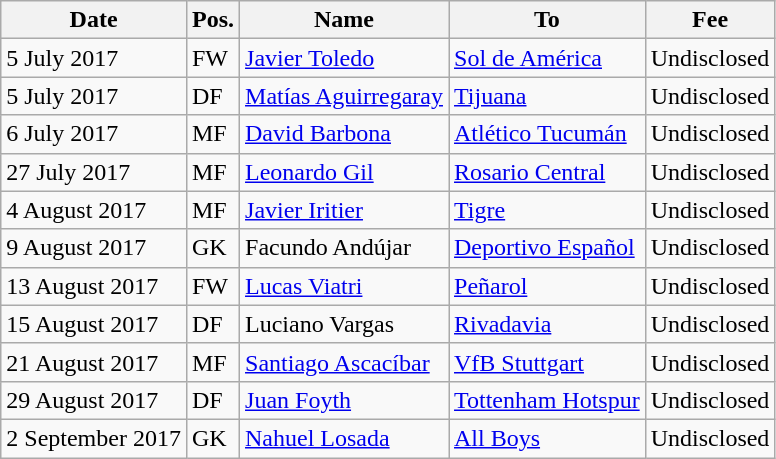<table class="wikitable">
<tr>
<th>Date</th>
<th>Pos.</th>
<th>Name</th>
<th>To</th>
<th>Fee</th>
</tr>
<tr>
<td>5 July 2017</td>
<td>FW</td>
<td> <a href='#'>Javier Toledo</a></td>
<td> <a href='#'>Sol de América</a></td>
<td>Undisclosed</td>
</tr>
<tr>
<td>5 July 2017</td>
<td>DF</td>
<td> <a href='#'>Matías Aguirregaray</a></td>
<td> <a href='#'>Tijuana</a></td>
<td>Undisclosed</td>
</tr>
<tr>
<td>6 July 2017</td>
<td>MF</td>
<td> <a href='#'>David Barbona</a></td>
<td> <a href='#'>Atlético Tucumán</a></td>
<td>Undisclosed</td>
</tr>
<tr>
<td>27 July 2017</td>
<td>MF</td>
<td> <a href='#'>Leonardo Gil</a></td>
<td> <a href='#'>Rosario Central</a></td>
<td>Undisclosed</td>
</tr>
<tr>
<td>4 August 2017</td>
<td>MF</td>
<td> <a href='#'>Javier Iritier</a></td>
<td> <a href='#'>Tigre</a></td>
<td>Undisclosed</td>
</tr>
<tr>
<td>9 August 2017</td>
<td>GK</td>
<td> Facundo Andújar</td>
<td> <a href='#'>Deportivo Español</a></td>
<td>Undisclosed</td>
</tr>
<tr>
<td>13 August 2017</td>
<td>FW</td>
<td> <a href='#'>Lucas Viatri</a></td>
<td> <a href='#'>Peñarol</a></td>
<td>Undisclosed</td>
</tr>
<tr>
<td>15 August 2017</td>
<td>DF</td>
<td> Luciano Vargas</td>
<td> <a href='#'>Rivadavia</a></td>
<td>Undisclosed</td>
</tr>
<tr>
<td>21 August 2017</td>
<td>MF</td>
<td> <a href='#'>Santiago Ascacíbar</a></td>
<td> <a href='#'>VfB Stuttgart</a></td>
<td>Undisclosed</td>
</tr>
<tr>
<td>29 August 2017</td>
<td>DF</td>
<td> <a href='#'>Juan Foyth</a></td>
<td> <a href='#'>Tottenham Hotspur</a></td>
<td>Undisclosed</td>
</tr>
<tr>
<td>2 September 2017</td>
<td>GK</td>
<td> <a href='#'>Nahuel Losada</a></td>
<td> <a href='#'>All Boys</a></td>
<td>Undisclosed</td>
</tr>
</table>
